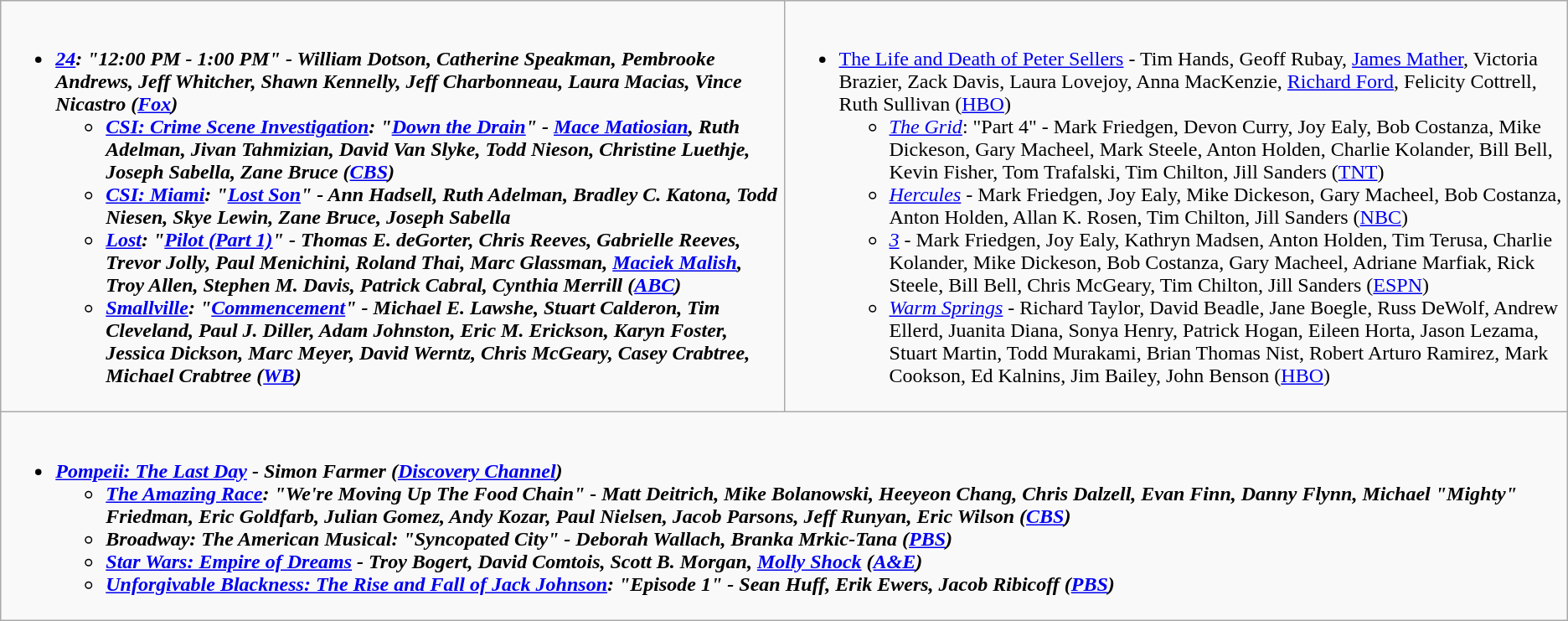<table class="wikitable">
<tr>
<td style="vertical-align:top;" width="50%"><br><ul><li><strong><em><a href='#'>24</a><em>: "12:00 PM - 1:00 PM" - William Dotson, Catherine Speakman, Pembrooke Andrews, Jeff Whitcher, Shawn Kennelly, Jeff Charbonneau, Laura Macias, Vince Nicastro (<a href='#'>Fox</a>)<strong><ul><li></em><a href='#'>CSI: Crime Scene Investigation</a><em>: "<a href='#'>Down the Drain</a>" - <a href='#'>Mace Matiosian</a>, Ruth Adelman, Jivan Tahmizian, David Van Slyke, Todd Nieson, Christine Luethje, Joseph Sabella, Zane Bruce (<a href='#'>CBS</a>)</li><li></em><a href='#'>CSI: Miami</a><em>: "<a href='#'>Lost Son</a>" - Ann Hadsell, Ruth Adelman, Bradley C. Katona, Todd Niesen, Skye Lewin, Zane Bruce, Joseph Sabella</li><li></em><a href='#'>Lost</a><em>: "<a href='#'>Pilot (Part 1)</a>" - Thomas E. deGorter, Chris Reeves, Gabrielle Reeves, Trevor Jolly, Paul Menichini, Roland Thai, Marc Glassman, <a href='#'>Maciek Malish</a>, Troy Allen, Stephen M. Davis, Patrick Cabral, Cynthia Merrill (<a href='#'>ABC</a>)</li><li></em><a href='#'>Smallville</a><em>: "<a href='#'>Commencement</a>" - Michael E. Lawshe, Stuart Calderon, Tim Cleveland, Paul J. Diller, Adam Johnston, Eric M. Erickson, Karyn Foster, Jessica Dickson, Marc Meyer, David Werntz, Chris McGeary, Casey Crabtree, Michael Crabtree (<a href='#'>WB</a>)</li></ul></li></ul></td>
<td style="vertical-align:top;" width="50%"><br><ul><li></em></strong><a href='#'>The Life and Death of Peter Sellers</a></em> - Tim Hands, Geoff Rubay, <a href='#'>James Mather</a>, Victoria Brazier, Zack Davis, Laura Lovejoy, Anna MacKenzie, <a href='#'>Richard Ford</a>, Felicity Cottrell, Ruth Sullivan (<a href='#'>HBO</a>)</strong><ul><li><em><a href='#'>The Grid</a></em>: "Part 4" - Mark Friedgen, Devon Curry, Joy Ealy, Bob Costanza, Mike Dickeson, Gary Macheel, Mark Steele, Anton Holden, Charlie Kolander, Bill Bell, Kevin Fisher, Tom Trafalski, Tim Chilton, Jill Sanders (<a href='#'>TNT</a>)</li><li><em><a href='#'>Hercules</a></em> - Mark Friedgen, Joy Ealy, Mike Dickeson, Gary Macheel, Bob Costanza, Anton Holden, Allan K. Rosen, Tim Chilton, Jill Sanders (<a href='#'>NBC</a>)</li><li><em><a href='#'>3</a></em> - Mark Friedgen, Joy Ealy, Kathryn Madsen, Anton Holden, Tim Terusa, Charlie Kolander, Mike Dickeson, Bob Costanza, Gary Macheel, Adriane Marfiak, Rick Steele, Bill Bell, Chris McGeary, Tim Chilton, Jill Sanders (<a href='#'>ESPN</a>)</li><li><em><a href='#'>Warm Springs</a></em> - Richard Taylor, David Beadle, Jane Boegle, Russ DeWolf, Andrew Ellerd, Juanita Diana, Sonya Henry, Patrick Hogan, Eileen Horta, Jason Lezama, Stuart Martin, Todd Murakami, Brian Thomas Nist, Robert Arturo Ramirez, Mark Cookson, Ed Kalnins, Jim Bailey, John Benson (<a href='#'>HBO</a>)</li></ul></li></ul></td>
</tr>
<tr>
<td style="vertical-align:top;" width="50%" colspan="2"><br><ul><li><strong><em><a href='#'>Pompeii: The Last Day</a><em> - Simon Farmer (<a href='#'>Discovery Channel</a>)<strong><ul><li></em><a href='#'>The Amazing Race</a><em>: "We're Moving Up The Food Chain" - Matt Deitrich, Mike Bolanowski, Heeyeon Chang, Chris Dalzell, Evan Finn, Danny Flynn, Michael "Mighty" Friedman, Eric Goldfarb, Julian Gomez, Andy Kozar, Paul Nielsen, Jacob Parsons, Jeff Runyan, Eric Wilson (<a href='#'>CBS</a>)</li><li></em>Broadway: The American Musical<em>: "Syncopated City" - Deborah Wallach, Branka Mrkic-Tana (<a href='#'>PBS</a>)</li><li></em><a href='#'>Star Wars: Empire of Dreams</a><em> - Troy Bogert, David Comtois, Scott B. Morgan, <a href='#'>Molly Shock</a> (<a href='#'>A&E</a>)</li><li></em><a href='#'>Unforgivable Blackness: The Rise and Fall of Jack Johnson</a><em>: "Episode 1" - Sean Huff, Erik Ewers, Jacob Ribicoff (<a href='#'>PBS</a>)</li></ul></li></ul></td>
</tr>
</table>
